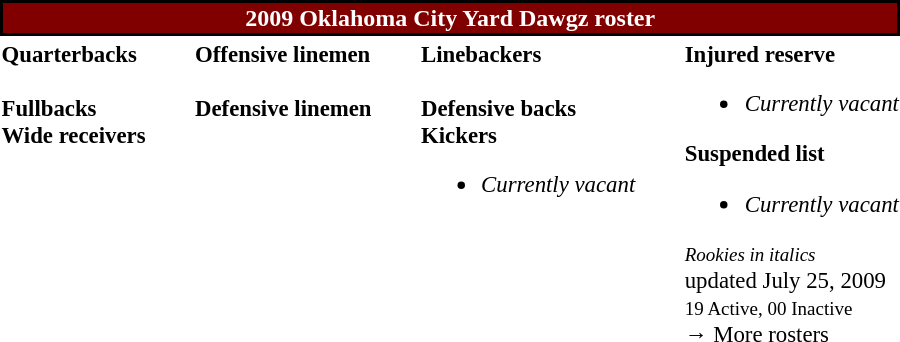<table class="toccolours" style="text-align: left;">
<tr>
<th colspan="7" style="background:#800000; border:2px solid #000000; color:white; text-align:center;"><strong>2009 Oklahoma City Yard Dawgz roster</strong></th>
</tr>
<tr>
<td style="font-size: 95%;vertical-align:top;"><strong>Quarterbacks</strong><br><br><strong>Fullbacks</strong>
<br><strong>Wide receivers</strong>



</td>
<td style="width: 25px;"></td>
<td style="font-size: 95%;vertical-align:top;"><strong>Offensive linemen</strong><br>

<br><strong>Defensive linemen</strong>



</td>
<td style="width: 25px;"></td>
<td style="font-size: 95%;vertical-align:top;"><strong>Linebackers</strong><br>
<br><strong>Defensive backs</strong>



<br><strong>Kickers</strong><ul><li><em>Currently vacant</em></li></ul></td>
<td style="width: 25px;"></td>
<td style="font-size: 95%;vertical-align:top;"><strong>Injured reserve</strong><br><ul><li><em>Currently vacant</em></li></ul><strong>Suspended list</strong><ul><li><em>Currently vacant</em></li></ul><small><em>Rookies in italics</em></small><br>
<span></span> updated July 25, 2009<br>
<small>19 Active, 00 Inactive</small><br>→ More rosters</td>
</tr>
<tr>
</tr>
</table>
